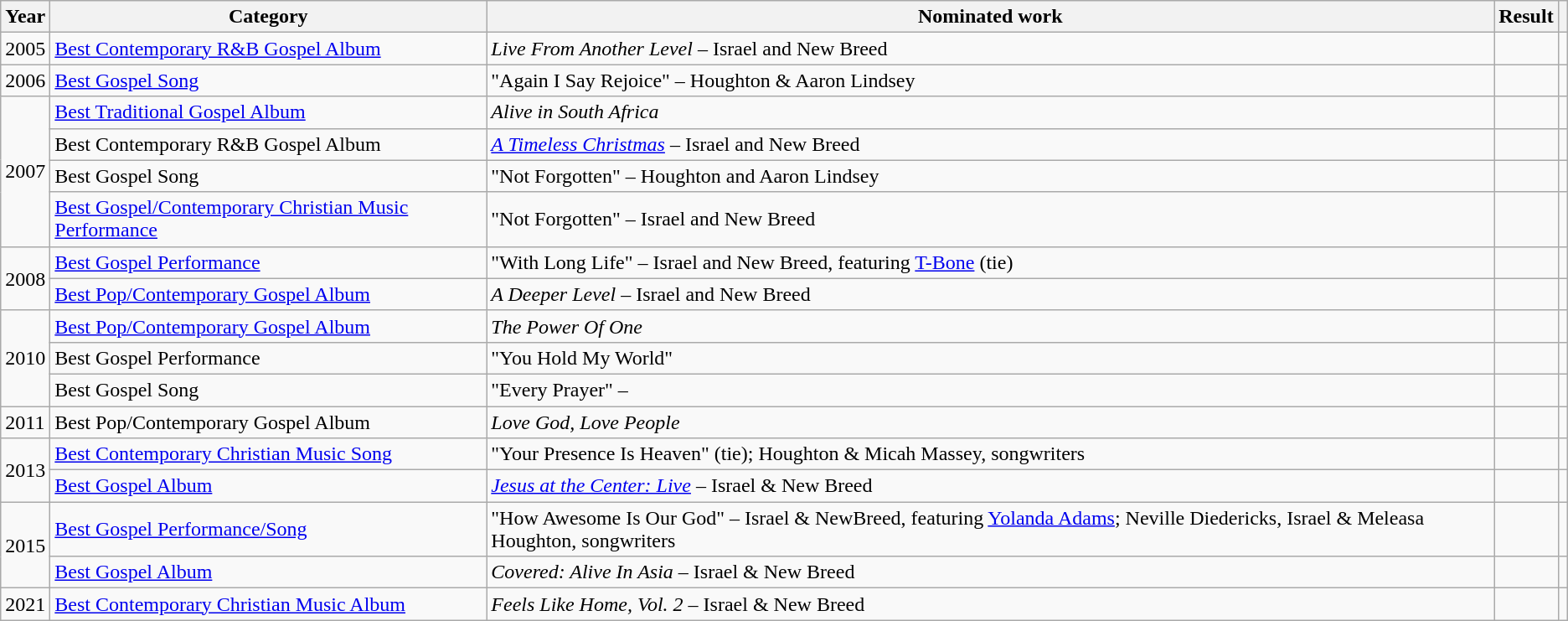<table class="wikitable sortable">
<tr>
<th>Year</th>
<th>Category</th>
<th>Nominated work</th>
<th>Result</th>
<th class="unsortable"></th>
</tr>
<tr>
<td>2005</td>
<td><a href='#'>Best Contemporary R&B Gospel Album</a></td>
<td><em>Live From Another Level</em> – Israel and New Breed</td>
<td></td>
<td></td>
</tr>
<tr>
<td>2006</td>
<td><a href='#'>Best Gospel Song</a></td>
<td>"Again I Say Rejoice" – Houghton & Aaron Lindsey</td>
<td></td>
<td></td>
</tr>
<tr>
<td rowspan="4">2007</td>
<td><a href='#'>Best Traditional Gospel Album</a></td>
<td><em>Alive in South Africa</em></td>
<td></td>
<td></td>
</tr>
<tr>
<td>Best Contemporary R&B Gospel Album</td>
<td><em><a href='#'>A Timeless Christmas</a></em> – Israel and New Breed</td>
<td></td>
<td></td>
</tr>
<tr>
<td>Best Gospel Song</td>
<td>"Not Forgotten" – Houghton and Aaron Lindsey</td>
<td></td>
<td></td>
</tr>
<tr>
<td><a href='#'>Best Gospel/Contemporary Christian Music Performance</a></td>
<td>"Not Forgotten" – Israel and New Breed</td>
<td></td>
<td></td>
</tr>
<tr>
<td rowspan="2">2008</td>
<td><a href='#'>Best Gospel Performance</a></td>
<td>"With Long Life" – Israel and New Breed, featuring <a href='#'>T-Bone</a> (tie)</td>
<td></td>
<td></td>
</tr>
<tr>
<td><a href='#'>Best Pop/Contemporary Gospel Album</a></td>
<td><em>A Deeper Level</em> – Israel and New Breed</td>
<td></td>
<td></td>
</tr>
<tr>
<td rowspan="3">2010</td>
<td><a href='#'>Best Pop/Contemporary Gospel Album</a></td>
<td><em>The Power Of One</em></td>
<td></td>
<td></td>
</tr>
<tr>
<td>Best Gospel Performance</td>
<td>"You Hold My World"</td>
<td></td>
<td></td>
</tr>
<tr>
<td>Best Gospel Song</td>
<td>"Every Prayer" – </td>
<td></td>
<td align="center"></td>
</tr>
<tr>
<td>2011</td>
<td>Best Pop/Contemporary Gospel Album</td>
<td><em>Love God, Love People</em></td>
<td></td>
<td></td>
</tr>
<tr>
<td rowspan="2">2013</td>
<td><a href='#'>Best Contemporary Christian Music Song</a></td>
<td>"Your Presence Is Heaven" (tie); Houghton & Micah Massey, songwriters</td>
<td></td>
<td></td>
</tr>
<tr>
<td><a href='#'>Best Gospel Album</a></td>
<td><em><a href='#'>Jesus at the Center: Live</a></em> – Israel & New Breed</td>
<td></td>
<td></td>
</tr>
<tr>
<td rowspan="2">2015</td>
<td><a href='#'>Best Gospel Performance/Song</a></td>
<td>"How Awesome Is Our God" – Israel & NewBreed, featuring <a href='#'>Yolanda Adams</a>; Neville Diedericks, Israel & Meleasa Houghton, songwriters</td>
<td></td>
<td></td>
</tr>
<tr>
<td><a href='#'>Best Gospel Album</a></td>
<td><em>Covered: Alive In Asia</em> – Israel & New Breed</td>
<td></td>
<td></td>
</tr>
<tr>
<td rowspan=" 1">2021</td>
<td><a href='#'>Best Contemporary Christian Music Album</a></td>
<td><em>Feels Like Home, Vol. 2</em> – Israel & New Breed</td>
<td></td>
<td></td>
</tr>
</table>
